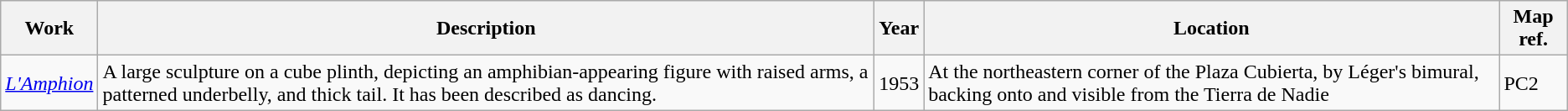<table class="wikitable">
<tr>
<th>Work</th>
<th>Description</th>
<th>Year</th>
<th>Location</th>
<th>Map ref.</th>
</tr>
<tr>
<td><em><a href='#'>L'Amphion</a></em></td>
<td>A large sculpture on a cube plinth, depicting an amphibian-appearing figure with raised arms, a patterned underbelly, and thick tail. It has been described as dancing.</td>
<td>1953</td>
<td>At the northeastern corner of the Plaza Cubierta, by Léger's bimural, backing onto and visible from the Tierra de Nadie</td>
<td>PC2</td>
</tr>
</table>
